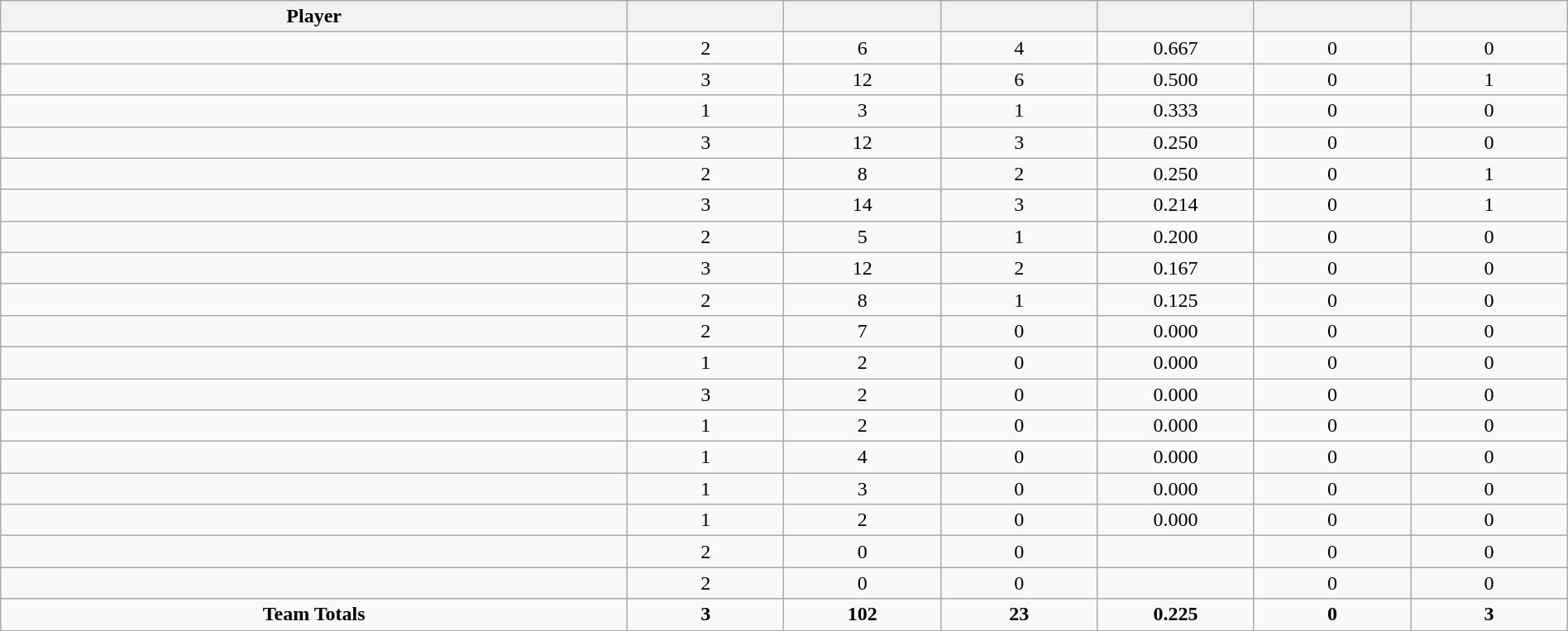<table class="wikitable sortable" style="text-align:center;" width="100%">
<tr>
<th width="40%">Player</th>
<th width="10%"></th>
<th width="10%"></th>
<th width="10%"></th>
<th width="10%"></th>
<th width="10%"></th>
<th width="10%"></th>
</tr>
<tr>
<td></td>
<td>2</td>
<td>6</td>
<td>4</td>
<td>0.667</td>
<td>0</td>
<td>0</td>
</tr>
<tr>
<td></td>
<td>3</td>
<td>12</td>
<td>6</td>
<td>0.500</td>
<td>0</td>
<td>1</td>
</tr>
<tr>
<td></td>
<td>1</td>
<td>3</td>
<td>1</td>
<td>0.333</td>
<td>0</td>
<td>0</td>
</tr>
<tr>
<td></td>
<td>3</td>
<td>12</td>
<td>3</td>
<td>0.250</td>
<td>0</td>
<td>0</td>
</tr>
<tr>
<td></td>
<td>2</td>
<td>8</td>
<td>2</td>
<td>0.250</td>
<td>0</td>
<td>1</td>
</tr>
<tr>
<td></td>
<td>3</td>
<td>14</td>
<td>3</td>
<td>0.214</td>
<td>0</td>
<td>1</td>
</tr>
<tr>
<td></td>
<td>2</td>
<td>5</td>
<td>1</td>
<td>0.200</td>
<td>0</td>
<td>0</td>
</tr>
<tr>
<td></td>
<td>3</td>
<td>12</td>
<td>2</td>
<td>0.167</td>
<td>0</td>
<td>0</td>
</tr>
<tr>
<td></td>
<td>2</td>
<td>8</td>
<td>1</td>
<td>0.125</td>
<td>0</td>
<td>0</td>
</tr>
<tr>
<td></td>
<td>2</td>
<td>7</td>
<td>0</td>
<td>0.000</td>
<td>0</td>
<td>0</td>
</tr>
<tr>
<td></td>
<td>1</td>
<td>2</td>
<td>0</td>
<td>0.000</td>
<td>0</td>
<td>0</td>
</tr>
<tr>
<td></td>
<td>3</td>
<td>2</td>
<td>0</td>
<td>0.000</td>
<td>0</td>
<td>0</td>
</tr>
<tr>
<td></td>
<td>1</td>
<td>2</td>
<td>0</td>
<td>0.000</td>
<td>0</td>
<td>0</td>
</tr>
<tr>
<td></td>
<td>1</td>
<td>4</td>
<td>0</td>
<td>0.000</td>
<td>0</td>
<td>0</td>
</tr>
<tr>
<td></td>
<td>1</td>
<td>3</td>
<td>0</td>
<td>0.000</td>
<td>0</td>
<td>0</td>
</tr>
<tr>
<td></td>
<td>1</td>
<td>2</td>
<td>0</td>
<td>0.000</td>
<td>0</td>
<td>0</td>
</tr>
<tr>
<td></td>
<td>2</td>
<td>0</td>
<td>0</td>
<td></td>
<td>0</td>
<td>0</td>
</tr>
<tr>
<td></td>
<td>2</td>
<td>0</td>
<td>0</td>
<td></td>
<td>0</td>
<td>0</td>
</tr>
<tr>
<td><strong>Team Totals</strong></td>
<td><strong>3</strong></td>
<td><strong>102</strong></td>
<td><strong>23</strong></td>
<td><strong>0.225</strong></td>
<td><strong>0</strong></td>
<td><strong>3</strong></td>
</tr>
</table>
